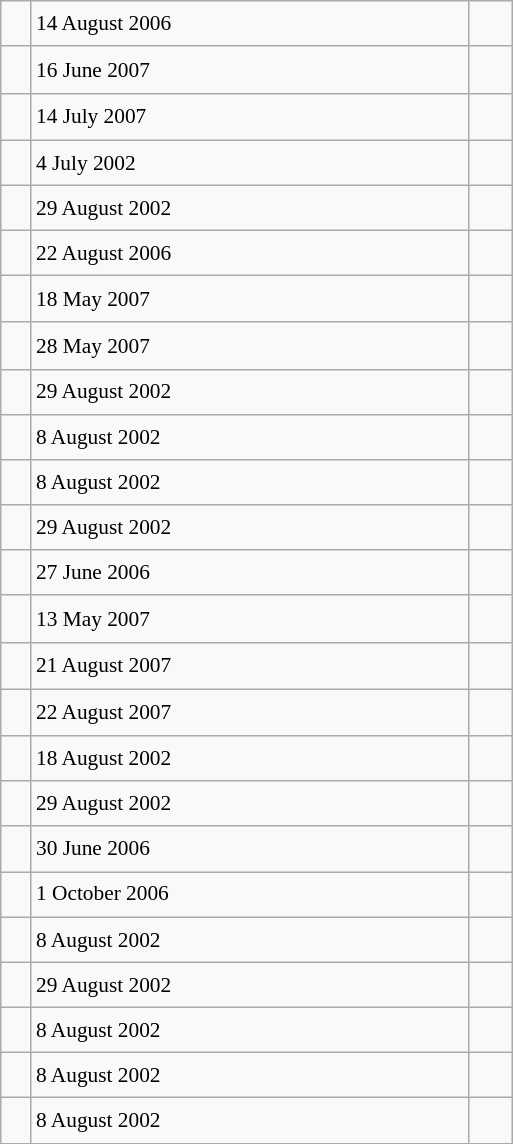<table class="wikitable" style="font-size: 89%; float: left; width: 24em; margin-right: 1em; line-height: 1.65em">
<tr>
<td></td>
<td>14 August 2006</td>
<td><small></small></td>
</tr>
<tr>
<td></td>
<td>16 June 2007</td>
<td><small></small> </td>
</tr>
<tr>
<td></td>
<td>14 July 2007</td>
<td><small></small> </td>
</tr>
<tr>
<td></td>
<td>4 July 2002</td>
<td><small></small></td>
</tr>
<tr>
<td></td>
<td>29 August 2002</td>
<td><small></small></td>
</tr>
<tr>
<td></td>
<td>22 August 2006</td>
<td><small></small></td>
</tr>
<tr>
<td></td>
<td>18 May 2007</td>
<td><small></small> </td>
</tr>
<tr>
<td></td>
<td>28 May 2007</td>
<td><small></small> </td>
</tr>
<tr>
<td></td>
<td>29 August 2002</td>
<td><small></small></td>
</tr>
<tr>
<td></td>
<td>8 August 2002</td>
<td><small></small></td>
</tr>
<tr>
<td></td>
<td>8 August 2002</td>
<td><small></small></td>
</tr>
<tr>
<td></td>
<td>29 August 2002</td>
<td><small></small></td>
</tr>
<tr>
<td></td>
<td>27 June 2006</td>
<td><small></small></td>
</tr>
<tr>
<td></td>
<td>13 May 2007</td>
<td><small></small> </td>
</tr>
<tr>
<td></td>
<td>21 August 2007</td>
<td><small></small> </td>
</tr>
<tr>
<td></td>
<td>22 August 2007</td>
<td><small></small> </td>
</tr>
<tr>
<td></td>
<td>18 August 2002</td>
<td><small></small></td>
</tr>
<tr>
<td></td>
<td>29 August 2002</td>
<td><small></small></td>
</tr>
<tr>
<td></td>
<td>30 June 2006</td>
<td><small></small></td>
</tr>
<tr>
<td></td>
<td>1 October 2006</td>
<td><small></small></td>
</tr>
<tr>
<td></td>
<td>8 August 2002</td>
<td><small></small></td>
</tr>
<tr>
<td></td>
<td>29 August 2002</td>
<td><small></small></td>
</tr>
<tr>
<td></td>
<td>8 August 2002</td>
<td><small></small></td>
</tr>
<tr>
<td></td>
<td>8 August 2002</td>
<td><small></small></td>
</tr>
<tr>
<td></td>
<td>8 August 2002</td>
<td><small></small></td>
</tr>
</table>
